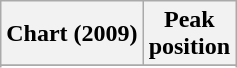<table class="wikitable sortable plainrowheaders" style="text-align:center">
<tr>
<th scope="col">Chart (2009)</th>
<th scope="col">Peak<br>position</th>
</tr>
<tr>
</tr>
<tr>
</tr>
<tr>
</tr>
<tr>
</tr>
<tr>
</tr>
<tr>
</tr>
</table>
